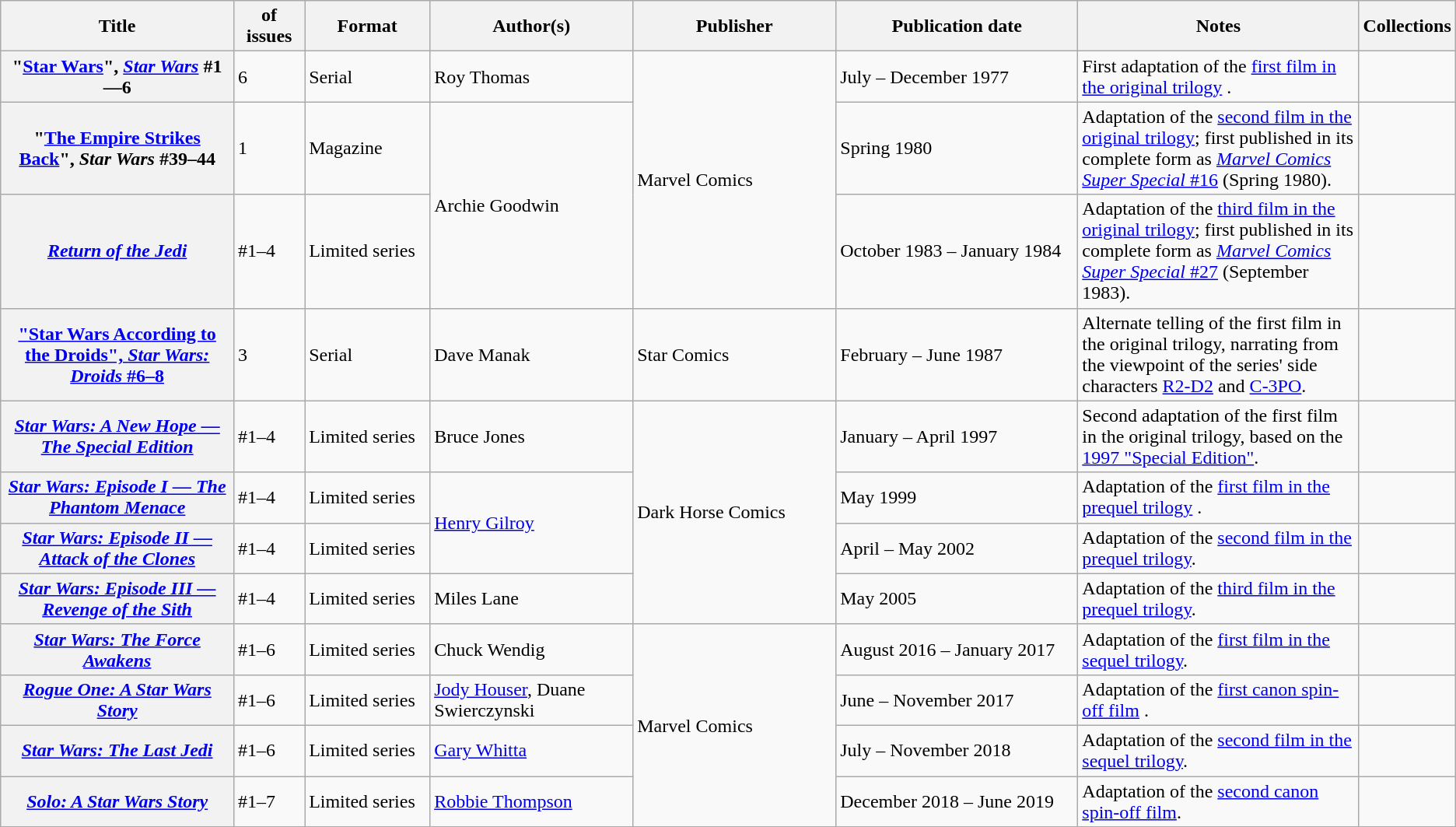<table class="wikitable">
<tr>
<th>Title</th>
<th style="width:40pt"> of issues</th>
<th style="width:75pt">Format</th>
<th style="width:125pt">Author(s)</th>
<th style="width:125pt">Publisher</th>
<th style="width:150pt">Publication date</th>
<th style="width:175pt">Notes</th>
<th>Collections</th>
</tr>
<tr>
<th>"<a href='#'>Star Wars</a>", <em><a href='#'>Star Wars</a></em> #1—6</th>
<td>6</td>
<td>Serial</td>
<td>Roy Thomas</td>
<td rowspan="3">Marvel Comics</td>
<td>July – December 1977</td>
<td>First adaptation of the <a href='#'>first film in the original trilogy</a> .</td>
<td></td>
</tr>
<tr>
<th>"<a href='#'>The Empire Strikes Back</a>", <em>Star Wars</em> #39–44</th>
<td>1</td>
<td>Magazine</td>
<td rowspan="2">Archie Goodwin</td>
<td>Spring 1980</td>
<td>Adaptation of the <a href='#'>second film in the original trilogy</a>; first published in its complete form as <a href='#'><em>Marvel Comics Super Special</em> #16</a> (Spring 1980).</td>
<td></td>
</tr>
<tr>
<th><em><a href='#'>Return of the Jedi</a></em></th>
<td>#1–4</td>
<td>Limited series</td>
<td>October 1983 – January 1984</td>
<td>Adaptation of the <a href='#'>third film in the original trilogy</a>; first published in its complete form as <a href='#'><em>Marvel Comics Super Special</em> #27</a> (September 1983).</td>
<td></td>
</tr>
<tr>
<th><a href='#'>"Star Wars According to the Droids", <em>Star Wars: Droids</em> #6–8</a></th>
<td>3</td>
<td>Serial</td>
<td>Dave Manak</td>
<td>Star Comics</td>
<td>February – June 1987</td>
<td>Alternate telling of the first film in the original trilogy, narrating from the viewpoint of the series' side characters <a href='#'>R2-D2</a> and <a href='#'>C-3PO</a>.</td>
<td></td>
</tr>
<tr>
<th><em><a href='#'>Star Wars: A New Hope — The Special Edition</a></em></th>
<td>#1–4</td>
<td>Limited series</td>
<td>Bruce Jones</td>
<td rowspan="4">Dark Horse Comics</td>
<td>January – April 1997</td>
<td>Second adaptation of the first film in the original trilogy, based on the <a href='#'>1997 "Special Edition"</a>.</td>
<td></td>
</tr>
<tr>
<th><em><a href='#'>Star Wars: Episode I — The Phantom Menace</a></em></th>
<td>#1–4</td>
<td>Limited series</td>
<td rowspan="2"><a href='#'>Henry Gilroy</a></td>
<td>May 1999</td>
<td>Adaptation of the <a href='#'>first film in the prequel trilogy</a> .</td>
<td></td>
</tr>
<tr>
<th><em><a href='#'>Star Wars: Episode II — Attack of the Clones</a></em></th>
<td>#1–4</td>
<td>Limited series</td>
<td>April – May 2002</td>
<td>Adaptation of the <a href='#'>second film in the prequel trilogy</a>.</td>
<td></td>
</tr>
<tr>
<th><em><a href='#'>Star Wars: Episode III — Revenge of the Sith</a></em></th>
<td>#1–4</td>
<td>Limited series</td>
<td>Miles Lane</td>
<td>May 2005</td>
<td>Adaptation of the <a href='#'>third film in the prequel trilogy</a>.</td>
<td></td>
</tr>
<tr>
<th><em><a href='#'>Star Wars: The Force Awakens</a></em></th>
<td>#1–6</td>
<td>Limited series</td>
<td>Chuck Wendig</td>
<td rowspan="4">Marvel Comics</td>
<td>August 2016 – January 2017</td>
<td>Adaptation of the <a href='#'>first film in the sequel trilogy</a>.</td>
<td></td>
</tr>
<tr>
<th><em><a href='#'>Rogue One: A Star Wars Story</a></em></th>
<td>#1–6</td>
<td>Limited series</td>
<td><a href='#'>Jody Houser</a>, Duane Swierczynski</td>
<td>June – November 2017</td>
<td>Adaptation of the <a href='#'>first canon spin-off film</a> .</td>
<td></td>
</tr>
<tr>
<th><em><a href='#'>Star Wars: The Last Jedi</a></em></th>
<td>#1–6</td>
<td>Limited series</td>
<td><a href='#'>Gary Whitta</a></td>
<td>July – November 2018</td>
<td>Adaptation of the <a href='#'>second film in the sequel trilogy</a>.</td>
<td></td>
</tr>
<tr>
<th><em><a href='#'>Solo: A Star Wars Story</a></em></th>
<td>#1–7</td>
<td>Limited series</td>
<td><a href='#'>Robbie Thompson</a></td>
<td>December 2018 – June 2019</td>
<td>Adaptation of the <a href='#'>second canon spin-off film</a>.</td>
<td></td>
</tr>
</table>
